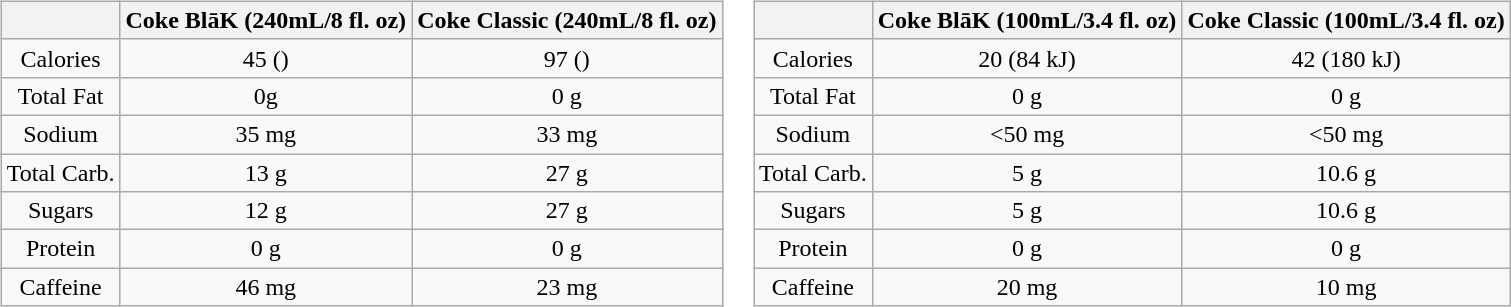<table>
<tr>
<td><br><table class="wikitable" style="text-align: center;">
<tr>
<th></th>
<th>Coke BlāK (240mL/8 fl. oz)</th>
<th>Coke Classic (240mL/8 fl. oz)</th>
</tr>
<tr>
<td>Calories</td>
<td>45 ()</td>
<td>97 ()</td>
</tr>
<tr>
<td>Total Fat</td>
<td>0g</td>
<td>0 g</td>
</tr>
<tr>
<td>Sodium</td>
<td>35 mg</td>
<td>33 mg</td>
</tr>
<tr>
<td>Total Carb.</td>
<td>13 g</td>
<td>27 g</td>
</tr>
<tr>
<td>Sugars</td>
<td>12 g</td>
<td>27 g</td>
</tr>
<tr>
<td>Protein</td>
<td>0 g</td>
<td>0 g</td>
</tr>
<tr>
<td>Caffeine</td>
<td>46 mg</td>
<td>23 mg</td>
</tr>
</table>
</td>
<td><br><table class="wikitable" style="text-align: center;">
<tr>
<th></th>
<th>Coke BlāK (100mL/3.4 fl. oz)</th>
<th>Coke Classic (100mL/3.4 fl. oz)</th>
</tr>
<tr>
<td>Calories</td>
<td>20 (84 kJ)</td>
<td>42 (180 kJ)</td>
</tr>
<tr>
<td>Total Fat</td>
<td>0 g</td>
<td>0 g</td>
</tr>
<tr>
<td>Sodium</td>
<td><50 mg</td>
<td><50 mg</td>
</tr>
<tr>
<td>Total Carb.</td>
<td>5 g</td>
<td>10.6 g</td>
</tr>
<tr>
<td>Sugars</td>
<td>5 g</td>
<td>10.6 g</td>
</tr>
<tr>
<td>Protein</td>
<td>0 g</td>
<td>0 g</td>
</tr>
<tr>
<td>Caffeine</td>
<td>20 mg</td>
<td>10 mg</td>
</tr>
</table>
</td>
</tr>
</table>
